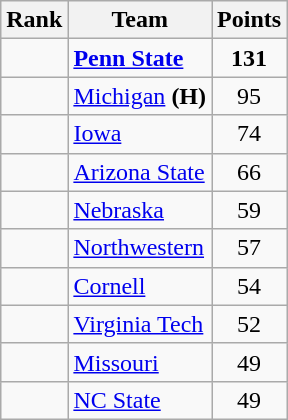<table class="wikitable sortable" style="text-align:center">
<tr>
<th>Rank</th>
<th>Team</th>
<th>Points</th>
</tr>
<tr>
<td></td>
<td align="left"><strong><a href='#'>Penn State</a></strong></td>
<td><strong>131</strong></td>
</tr>
<tr>
<td></td>
<td align="left"><a href='#'>Michigan</a> <strong>(H)</strong></td>
<td>95</td>
</tr>
<tr>
<td></td>
<td align="left"><a href='#'>Iowa</a></td>
<td>74</td>
</tr>
<tr>
<td></td>
<td align="left"><a href='#'>Arizona State</a></td>
<td>66</td>
</tr>
<tr>
<td></td>
<td align="left"><a href='#'>Nebraska</a></td>
<td>59</td>
</tr>
<tr>
<td></td>
<td align="left"><a href='#'>Northwestern</a></td>
<td>57</td>
</tr>
<tr>
<td></td>
<td align="left"><a href='#'>Cornell</a></td>
<td>54</td>
</tr>
<tr>
<td></td>
<td align="left"><a href='#'>Virginia Tech</a></td>
<td>52</td>
</tr>
<tr>
<td></td>
<td align="left"><a href='#'>Missouri</a></td>
<td>49</td>
</tr>
<tr>
<td></td>
<td align="left"><a href='#'>NC State</a></td>
<td>49</td>
</tr>
</table>
